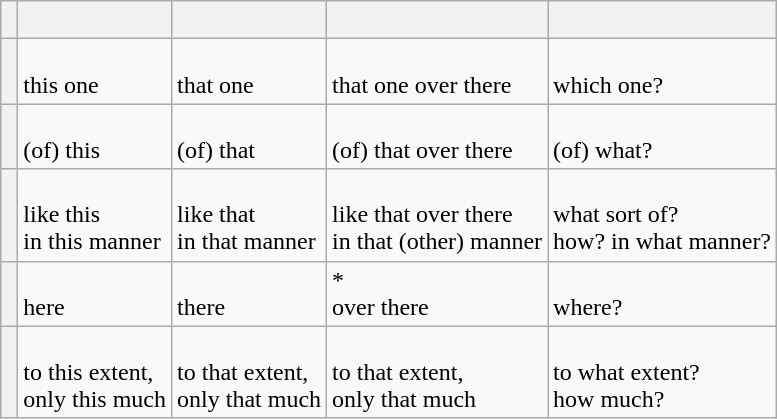<table class="wikitable">
<tr>
<th> </th>
<th></th>
<th></th>
<th></th>
<th></th>
</tr>
<tr>
<th></th>
<td><br>this one</td>
<td><br>that one</td>
<td><br>that one over there</td>
<td><br>which one?</td>
</tr>
<tr>
<th></th>
<td><br>(of) this</td>
<td><br>(of) that</td>
<td><br>(of) that over there</td>
<td><br>(of) what?</td>
</tr>
<tr>
<th></th>
<td><br>like this<br>in this manner</td>
<td><br>like that<br>in that manner</td>
<td><br>like that over there<br>in that (other) manner</td>
<td><br>what sort of?<br>how? in what manner?</td>
</tr>
<tr>
<th></th>
<td><br>here</td>
<td><br>there</td>
<td> *<br>over there</td>
<td><br>where?</td>
</tr>
<tr>
<th></th>
<td><br>to this extent,<br>only this much</td>
<td><br>to that extent,<br>only that much</td>
<td><br>to that extent,<br>only that much</td>
<td><br>to what extent?<br>how much?</td>
</tr>
</table>
